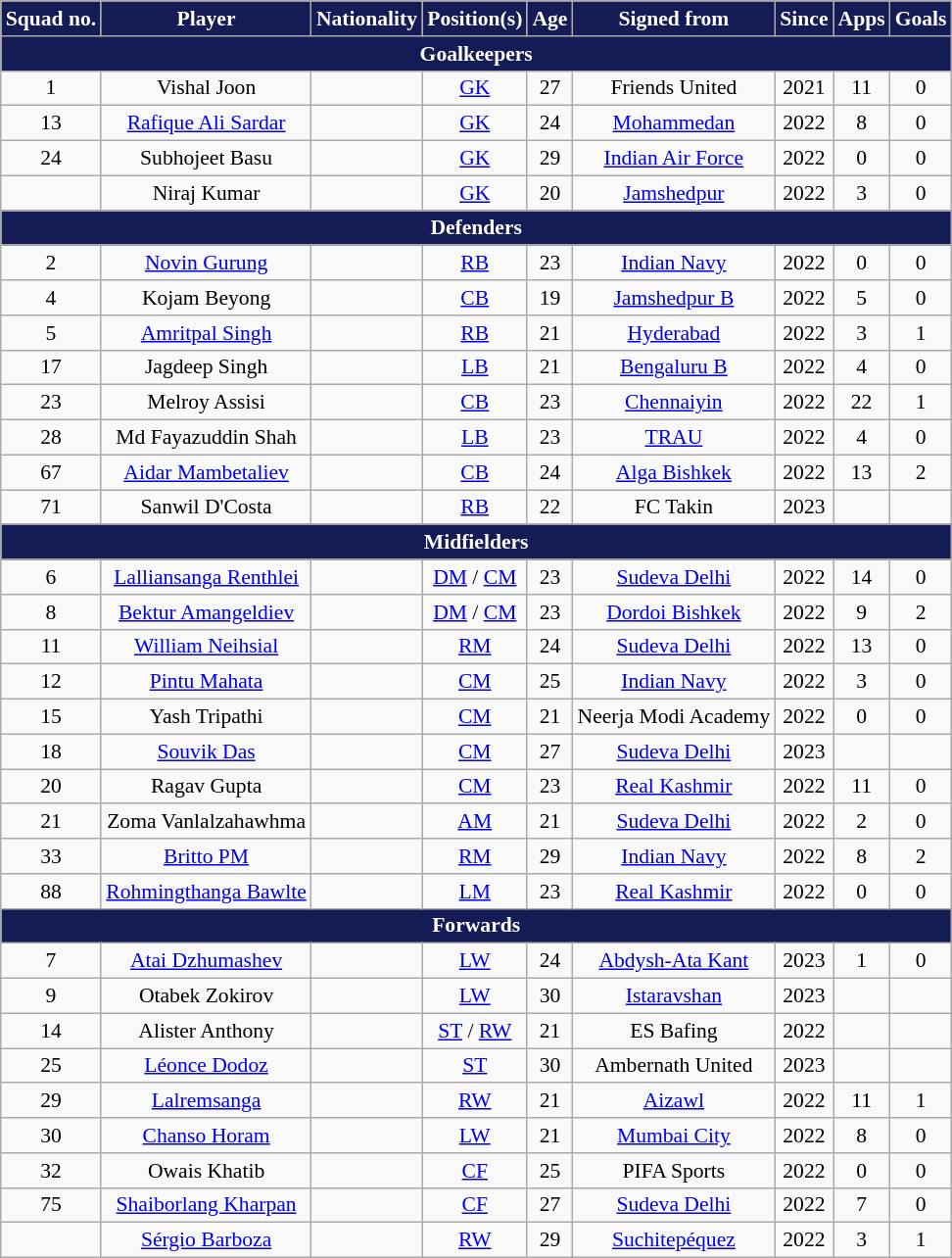<table class="wikitable" style="text-align:center; font-size:90%;">
<tr>
<th style="background:#151B54; color:white; text-align:center;">Squad no.</th>
<th style="background:#151B54; color:white; text-align:center;">Player</th>
<th style="background:#151B54; color:white; text-align:center;">Nationality</th>
<th style="background:#151B54; color:white; text-align:center;">Position(s)</th>
<th style="background:#151B54; color:white; text-align:center;">Age</th>
<th style="background:#151B54; color:white; text-align:center;">Signed from</th>
<th style="background:#151B54; color:white; text-align:center;">Since</th>
<th style="background:#151B54; color:white; text-align:center;">Apps</th>
<th style="background:#151B54; color:white; text-align:center;">Goals</th>
</tr>
<tr>
<th colspan="9" style="background:#151B54; color:white; text-align:center"><strong>Goalkeepers</strong></th>
</tr>
<tr>
<td>1</td>
<td>Vishal Joon</td>
<td></td>
<td><a href='#'>GK</a></td>
<td>27</td>
<td> Friends United</td>
<td>2021</td>
<td>11</td>
<td>0</td>
</tr>
<tr>
<td>13</td>
<td><a href='#'>Rafique Ali Sardar</a></td>
<td></td>
<td><a href='#'>GK</a></td>
<td>24</td>
<td> <a href='#'>Mohammedan</a></td>
<td>2022</td>
<td>8</td>
<td>0</td>
</tr>
<tr>
<td>24</td>
<td>Subhojeet Basu</td>
<td></td>
<td><a href='#'>GK</a></td>
<td>29</td>
<td> <a href='#'>Indian Air Force</a></td>
<td>2022</td>
<td>0</td>
<td>0</td>
</tr>
<tr>
<td></td>
<td>Niraj Kumar</td>
<td></td>
<td><a href='#'>GK</a></td>
<td>20</td>
<td> <a href='#'>Jamshedpur</a></td>
<td>2022</td>
<td>3</td>
<td>0</td>
</tr>
<tr>
<th colspan="10" style="background:#151B54; color:white; text-align:center"><strong>Defenders</strong></th>
</tr>
<tr>
<td>2</td>
<td><a href='#'>Novin Gurung</a></td>
<td></td>
<td><a href='#'>RB</a></td>
<td>23</td>
<td> <a href='#'>Indian Navy</a></td>
<td>2022</td>
<td>0</td>
<td>0</td>
</tr>
<tr>
<td>4</td>
<td>Kojam Beyong</td>
<td></td>
<td><a href='#'>CB</a></td>
<td>19</td>
<td> <a href='#'>Jamshedpur B</a></td>
<td>2022</td>
<td>5</td>
<td>0</td>
</tr>
<tr>
<td>5</td>
<td><a href='#'>Amritpal Singh</a></td>
<td></td>
<td><a href='#'>RB</a></td>
<td>21</td>
<td> <a href='#'>Hyderabad</a></td>
<td>2022</td>
<td>3</td>
<td>1</td>
</tr>
<tr>
<td>17</td>
<td>Jagdeep Singh</td>
<td></td>
<td><a href='#'>LB</a></td>
<td>21</td>
<td> <a href='#'>Bengaluru B</a></td>
<td>2022</td>
<td>4</td>
<td>0</td>
</tr>
<tr>
<td>23</td>
<td>Melroy Assisi</td>
<td></td>
<td><a href='#'>CB</a></td>
<td>23</td>
<td> <a href='#'>Chennaiyin</a></td>
<td>2022</td>
<td>22</td>
<td>1</td>
</tr>
<tr>
<td>28</td>
<td>Md Fayazuddin Shah</td>
<td></td>
<td><a href='#'>LB</a></td>
<td>23</td>
<td> <a href='#'>TRAU</a></td>
<td>2022</td>
<td>4</td>
<td>0</td>
</tr>
<tr>
<td>67</td>
<td><a href='#'>Aidar Mambetaliev</a></td>
<td></td>
<td><a href='#'>CB</a></td>
<td>24</td>
<td> <a href='#'>Alga Bishkek</a></td>
<td>2022</td>
<td>13</td>
<td>2</td>
</tr>
<tr>
<td>71</td>
<td>Sanwil D'Costa</td>
<td></td>
<td><a href='#'>RB</a></td>
<td>22</td>
<td> FC Takin</td>
<td>2023</td>
<td></td>
<td></td>
</tr>
<tr>
<th colspan="9" style="background:#151B54; color:white; text-align:center"><strong>Midfielders</strong></th>
</tr>
<tr>
<td>6</td>
<td><a href='#'>Lalliansanga Renthlei</a></td>
<td></td>
<td><a href='#'>DM</a> / <a href='#'>CM</a></td>
<td>23</td>
<td> <a href='#'>Sudeva Delhi</a></td>
<td>2022</td>
<td>14</td>
<td>0</td>
</tr>
<tr>
<td>8</td>
<td><a href='#'>Bektur Amangeldiev</a></td>
<td></td>
<td><a href='#'>DM</a> / <a href='#'>CM</a></td>
<td>23</td>
<td> <a href='#'>Dordoi Bishkek</a></td>
<td>2022</td>
<td>9</td>
<td>2</td>
</tr>
<tr>
<td>11</td>
<td><a href='#'>William Neihsial</a></td>
<td></td>
<td><a href='#'>RM</a></td>
<td>24</td>
<td> <a href='#'>Sudeva Delhi</a></td>
<td>2022</td>
<td>13</td>
<td>0</td>
</tr>
<tr>
<td>12</td>
<td><a href='#'>Pintu Mahata</a></td>
<td></td>
<td><a href='#'>CM</a></td>
<td>25</td>
<td> <a href='#'>Indian Navy</a></td>
<td>2022</td>
<td>3</td>
<td>0</td>
</tr>
<tr>
<td>15</td>
<td>Yash Tripathi</td>
<td></td>
<td><a href='#'>CM</a></td>
<td>21</td>
<td> Neerja Modi Academy</td>
<td>2022</td>
<td>0</td>
<td>0</td>
</tr>
<tr>
<td>18</td>
<td><a href='#'>Souvik Das</a></td>
<td></td>
<td><a href='#'>CM</a></td>
<td>27</td>
<td> <a href='#'>Sudeva Delhi</a></td>
<td>2023</td>
<td></td>
<td></td>
</tr>
<tr>
<td>20</td>
<td>Ragav Gupta</td>
<td></td>
<td><a href='#'>CM</a></td>
<td>23</td>
<td> <a href='#'>Real Kashmir</a></td>
<td>2022</td>
<td>11</td>
<td>0</td>
</tr>
<tr>
<td>21</td>
<td>Zoma Vanlalzahawhma</td>
<td></td>
<td><a href='#'>AM</a></td>
<td>21</td>
<td> <a href='#'>Sudeva Delhi</a></td>
<td>2022</td>
<td>2</td>
<td>0</td>
</tr>
<tr>
<td>33</td>
<td><a href='#'>Britto PM</a></td>
<td></td>
<td><a href='#'>RM</a></td>
<td>29</td>
<td> <a href='#'>Indian Navy</a></td>
<td>2022</td>
<td>8</td>
<td>2</td>
</tr>
<tr>
<td>88</td>
<td><a href='#'>Rohmingthanga Bawlte</a></td>
<td></td>
<td><a href='#'>LM</a></td>
<td>23</td>
<td> <a href='#'>Real Kashmir</a></td>
<td>2022</td>
<td>0</td>
<td>0</td>
</tr>
<tr>
<th colspan="9" style="background:#151B54; color:white; text-align:center"><strong>Forwards</strong></th>
</tr>
<tr>
<td>7</td>
<td><a href='#'>Atai Dzhumashev</a></td>
<td></td>
<td><a href='#'>LW</a></td>
<td>24</td>
<td> <a href='#'>Abdysh-Ata Kant</a></td>
<td>2023</td>
<td>1</td>
<td>0</td>
</tr>
<tr>
<td>9</td>
<td>Otabek Zokirov</td>
<td></td>
<td><a href='#'>LW</a></td>
<td>30</td>
<td> <a href='#'>Istaravshan</a></td>
<td>2023</td>
<td></td>
<td></td>
</tr>
<tr>
<td>14</td>
<td>Alister Anthony</td>
<td></td>
<td><a href='#'>ST</a> / <a href='#'>RW</a></td>
<td>21</td>
<td> ES Bafing</td>
<td>2022</td>
<td></td>
<td></td>
</tr>
<tr>
<td>25</td>
<td><a href='#'>Léonce Dodoz</a></td>
<td></td>
<td><a href='#'>ST</a></td>
<td>30</td>
<td> Ambernath United</td>
<td>2023</td>
<td></td>
<td></td>
</tr>
<tr>
<td>29</td>
<td><a href='#'>Lalremsanga</a></td>
<td></td>
<td><a href='#'>RW</a></td>
<td>21</td>
<td> <a href='#'>Aizawl</a></td>
<td>2022</td>
<td>11</td>
<td>1</td>
</tr>
<tr>
<td>30</td>
<td><a href='#'>Chanso Horam</a></td>
<td></td>
<td><a href='#'>LW</a></td>
<td>21</td>
<td> <a href='#'>Mumbai City</a></td>
<td>2022</td>
<td>8</td>
<td>0</td>
</tr>
<tr>
<td>32</td>
<td>Owais Khatib</td>
<td></td>
<td><a href='#'>CF</a></td>
<td>25</td>
<td> PIFA Sports</td>
<td>2022</td>
<td>0</td>
<td>0</td>
</tr>
<tr>
<td>75</td>
<td><a href='#'>Shaiborlang Kharpan</a></td>
<td></td>
<td><a href='#'>CF</a></td>
<td>27</td>
<td> <a href='#'>Sudeva Delhi</a></td>
<td>2022</td>
<td>7</td>
<td>0</td>
</tr>
<tr>
<td></td>
<td><a href='#'>Sérgio Barboza</a></td>
<td></td>
<td><a href='#'>RW</a></td>
<td>29</td>
<td> <a href='#'>Suchitepéquez</a></td>
<td>2022</td>
<td>3</td>
<td>1</td>
</tr>
</table>
